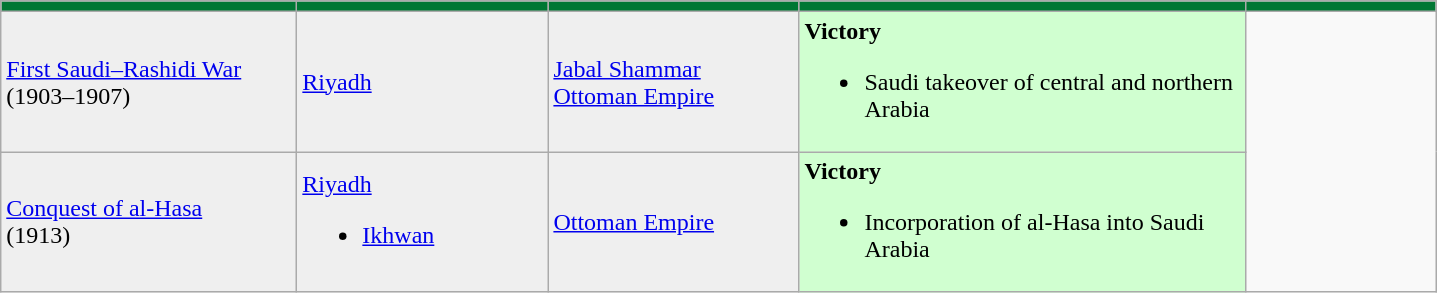<table class="wikitable">
<tr>
<th style="background:#007733" width="190"></th>
<th style="background:#007733" width="160"></th>
<th style="background:#007733" width="160"></th>
<th style="background:#007733" width="290"></th>
<th style="background:#007733" width="120"></th>
</tr>
<tr>
<td style="background:#efefef"><a href='#'>First Saudi–Rashidi War</a><br>(1903–1907)</td>
<td style="background:#efefef"> <a href='#'>Riyadh</a></td>
<td style="background:#efefef"> <a href='#'>Jabal Shammar</a><br> <a href='#'>Ottoman Empire</a></td>
<td style="background:#D0FFD0"><strong>Victory</strong><br><ul><li>Saudi takeover of central and northern Arabia</li></ul></td>
<td rowspan="2"></td>
</tr>
<tr>
<td style="background:#efefef"><a href='#'>Conquest of al-Hasa</a><br>(1913)</td>
<td style="background:#efefef"> <a href='#'>Riyadh</a><br><ul><li> <a href='#'>Ikhwan</a></li></ul></td>
<td style="background:#efefef"> <a href='#'>Ottoman Empire</a></td>
<td style="background:#D0FFD0"><strong>Victory</strong><br><ul><li>Incorporation of al-Hasa into Saudi Arabia</li></ul></td>
</tr>
</table>
